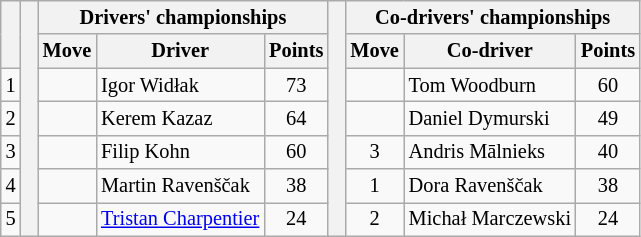<table class="wikitable" style="font-size:85%;">
<tr>
<th rowspan="2"></th>
<th rowspan="7" style="width:5px;"></th>
<th colspan="3">Drivers' championships</th>
<th rowspan="7" style="width:5px;"></th>
<th colspan="3" nowrap="">Co-drivers' championships</th>
</tr>
<tr>
<th>Move</th>
<th>Driver</th>
<th>Points</th>
<th>Move</th>
<th>Co-driver</th>
<th>Points</th>
</tr>
<tr>
<td align="center">1</td>
<td align="center"></td>
<td>Igor Widłak</td>
<td align="center">73</td>
<td align="center"></td>
<td>Tom Woodburn</td>
<td align="center">60</td>
</tr>
<tr>
<td align="center">2</td>
<td align="center"></td>
<td>Kerem Kazaz</td>
<td align="center">64</td>
<td align="center"></td>
<td>Daniel Dymurski</td>
<td align="center">49</td>
</tr>
<tr>
<td align="center">3</td>
<td align="center"></td>
<td>Filip Kohn</td>
<td align="center">60</td>
<td align="center"> 3</td>
<td>Andris Mālnieks</td>
<td align="center">40</td>
</tr>
<tr>
<td align="center">4</td>
<td align="center"></td>
<td>Martin Ravenščak</td>
<td align="center">38</td>
<td align="center"> 1</td>
<td>Dora Ravenščak</td>
<td align="center">38</td>
</tr>
<tr>
<td align="center">5</td>
<td align="center"></td>
<td><a href='#'>Tristan Charpentier</a></td>
<td align="center">24</td>
<td align="center"> 2</td>
<td>Michał Marczewski</td>
<td align="center">24</td>
</tr>
</table>
